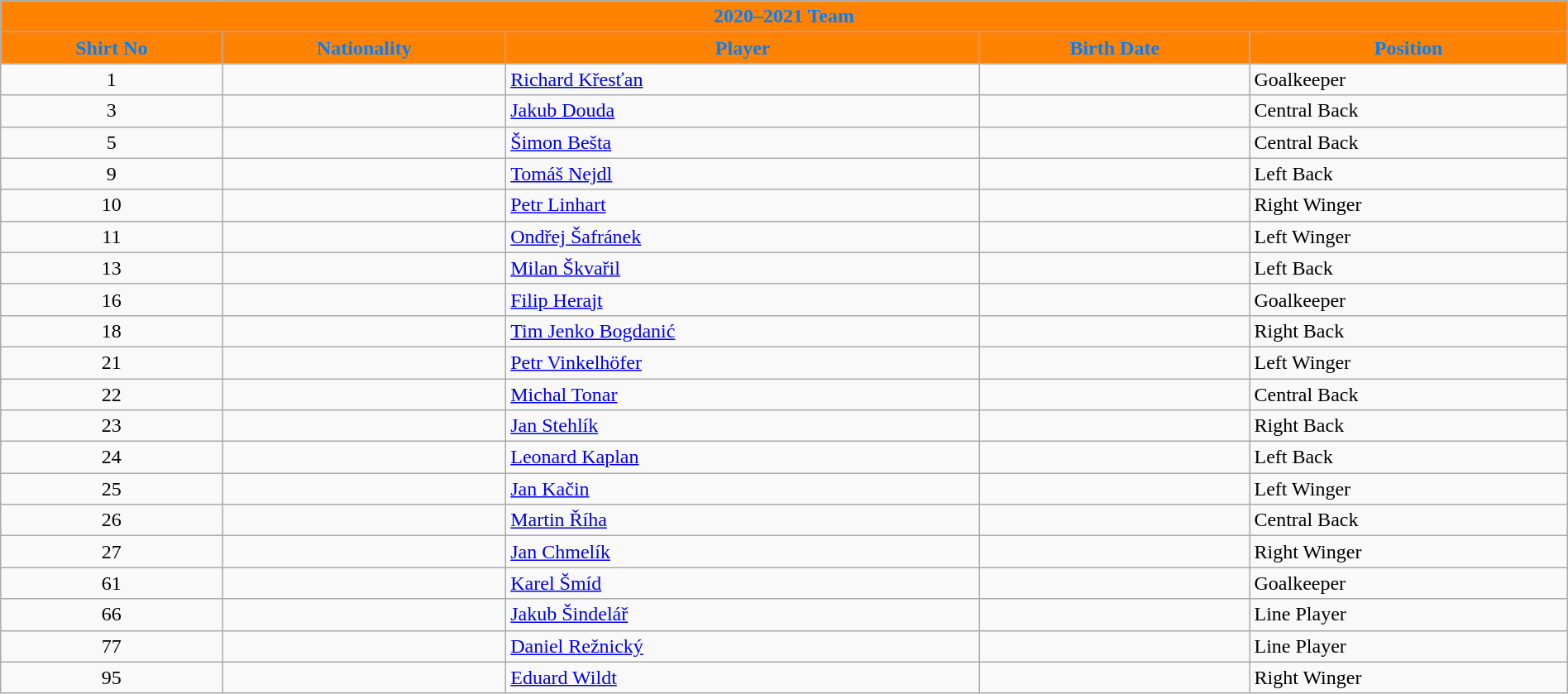<table class="wikitable collapsible collapsed" style="width:100%">
<tr>
<th colspan=5 style="background-color:#FF8200;color:#0080FF;text-align:center;"><strong>2020–2021 Team</strong></th>
</tr>
<tr>
<th style="color:#0080FF; background:#FF8200">Shirt No</th>
<th style="color:#0080FF; background:#FF8200">Nationality</th>
<th style="color:#0080FF; background:#FF8200">Player</th>
<th style="color:#0080FF; background:#FF8200">Birth Date</th>
<th style="color:#0080FF; background:#FF8200">Position</th>
</tr>
<tr>
<td align=center>1</td>
<td></td>
<td><a href='#'>Richard Křesťan</a></td>
<td></td>
<td>Goalkeeper</td>
</tr>
<tr>
<td align=center>3</td>
<td></td>
<td><a href='#'>Jakub Douda</a></td>
<td></td>
<td>Central Back</td>
</tr>
<tr>
<td align=center>5</td>
<td></td>
<td><a href='#'>Šimon Bešta</a></td>
<td></td>
<td>Central Back</td>
</tr>
<tr>
<td align=center>9</td>
<td></td>
<td><a href='#'>Tomáš Nejdl</a></td>
<td></td>
<td>Left Back</td>
</tr>
<tr>
<td align=center>10</td>
<td></td>
<td><a href='#'>Petr Linhart</a></td>
<td></td>
<td>Right Winger</td>
</tr>
<tr>
<td align=center>11</td>
<td></td>
<td><a href='#'>Ondřej Šafránek</a></td>
<td></td>
<td>Left Winger</td>
</tr>
<tr>
<td align=center>13</td>
<td></td>
<td><a href='#'>Milan Škvařil</a></td>
<td></td>
<td>Left Back</td>
</tr>
<tr>
<td align=center>16</td>
<td></td>
<td><a href='#'>Filip Herajt</a></td>
<td></td>
<td>Goalkeeper</td>
</tr>
<tr>
<td align=center>18</td>
<td></td>
<td><a href='#'>Tim Jenko Bogdanić</a></td>
<td></td>
<td>Right Back</td>
</tr>
<tr>
<td align=center>21</td>
<td></td>
<td><a href='#'>Petr Vinkelhöfer</a></td>
<td></td>
<td>Left Winger</td>
</tr>
<tr>
<td align=center>22</td>
<td></td>
<td><a href='#'>Michal Tonar</a></td>
<td></td>
<td>Central Back</td>
</tr>
<tr>
<td align=center>23</td>
<td></td>
<td><a href='#'>Jan Stehlík</a></td>
<td></td>
<td>Right Back</td>
</tr>
<tr>
<td align=center>24</td>
<td></td>
<td><a href='#'>Leonard Kaplan</a></td>
<td></td>
<td>Left Back</td>
</tr>
<tr>
<td align=center>25</td>
<td></td>
<td><a href='#'>Jan Kačin</a></td>
<td></td>
<td>Left Winger</td>
</tr>
<tr>
<td align=center>26</td>
<td></td>
<td><a href='#'>Martin Říha</a></td>
<td></td>
<td>Central Back</td>
</tr>
<tr>
<td align=center>27</td>
<td></td>
<td><a href='#'>Jan Chmelík</a></td>
<td></td>
<td>Right Winger</td>
</tr>
<tr>
<td align=center>61</td>
<td></td>
<td><a href='#'>Karel Šmíd</a></td>
<td></td>
<td>Goalkeeper</td>
</tr>
<tr>
<td align=center>66</td>
<td></td>
<td><a href='#'>Jakub Šindelář</a></td>
<td></td>
<td>Line Player</td>
</tr>
<tr>
<td align=center>77</td>
<td></td>
<td><a href='#'>Daniel Režnický</a></td>
<td></td>
<td>Line Player</td>
</tr>
<tr>
<td align=center>95</td>
<td></td>
<td><a href='#'>Eduard Wildt</a></td>
<td></td>
<td>Right Winger</td>
</tr>
</table>
